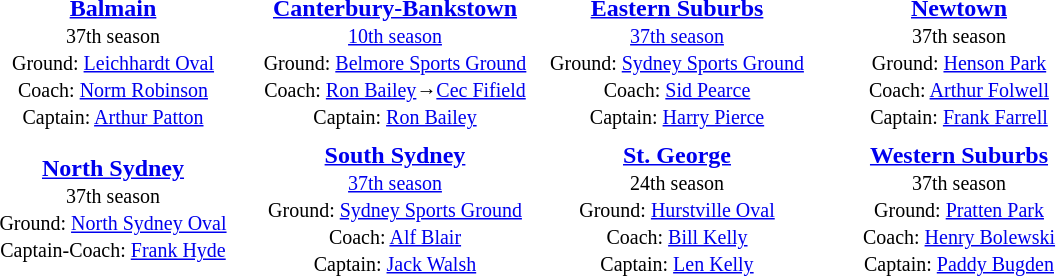<table align="center" class="toccolours" style="text-valign: center;" cellpadding=3 cellspacing=2>
<tr>
<th width=180></th>
<th width=180></th>
<th width=180></th>
<th width=180></th>
</tr>
<tr>
<td align="center"><strong><a href='#'>Balmain</a></strong><br><small>37th season<br>Ground: <a href='#'>Leichhardt Oval</a><br>
Coach: <a href='#'>Norm Robinson</a><br>Captain: <a href='#'>Arthur Patton</a></small></td>
<td align="center"><strong><a href='#'>Canterbury-Bankstown</a></strong><br><small><a href='#'>10th season</a><br>Ground: <a href='#'>Belmore Sports Ground</a><br>
Coach: <a href='#'>Ron Bailey</a>→<a href='#'>Cec Fifield</a><br>Captain: <a href='#'>Ron Bailey</a></small></td>
<td align="center"><strong><a href='#'>Eastern Suburbs</a></strong><br><small><a href='#'>37th season</a><br>Ground: <a href='#'>Sydney Sports Ground</a><br>
Coach: <a href='#'>Sid Pearce</a><br>Captain: <a href='#'>Harry Pierce</a></small></td>
<td align="center"><strong><a href='#'>Newtown</a></strong><br><small>37th season<br>Ground: <a href='#'>Henson Park</a> <br>
Coach: <a href='#'>Arthur Folwell</a><br>Captain: <a href='#'>Frank Farrell</a></small></td>
</tr>
<tr>
<td align="center"><strong><a href='#'>North Sydney</a></strong><br><small>37th season<br>Ground: <a href='#'>North Sydney Oval</a><br>
Captain-Coach: <a href='#'>Frank Hyde</a></small></td>
<td align="center"><strong><a href='#'>South Sydney</a></strong><br><small><a href='#'>37th season</a><br>Ground: <a href='#'>Sydney Sports Ground</a><br>
Coach: <a href='#'>Alf Blair</a><br>Captain: <a href='#'>Jack Walsh</a></small></td>
<td align="center"><strong><a href='#'>St. George</a></strong><br><small>24th season<br>Ground: <a href='#'>Hurstville Oval</a><br>
Coach: <a href='#'>Bill Kelly</a><br>Captain: <a href='#'>Len Kelly</a></small></td>
<td align="center"><strong><a href='#'>Western Suburbs</a></strong><br><small>37th season<br>Ground: <a href='#'>Pratten Park</a><br>
Coach: <a href='#'>Henry Bolewski</a><br>Captain: <a href='#'>Paddy Bugden</a></small></td>
</tr>
</table>
